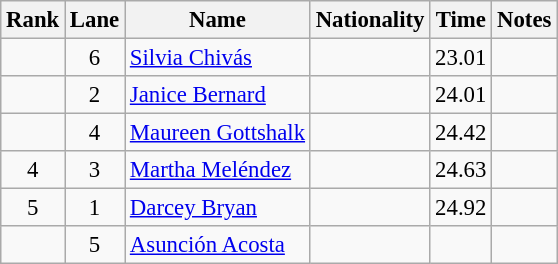<table class="wikitable sortable" style="text-align:center;font-size:95%">
<tr>
<th>Rank</th>
<th>Lane</th>
<th>Name</th>
<th>Nationality</th>
<th>Time</th>
<th>Notes</th>
</tr>
<tr>
<td></td>
<td>6</td>
<td align=left><a href='#'>Silvia Chivás</a></td>
<td align=left></td>
<td>23.01</td>
<td></td>
</tr>
<tr>
<td></td>
<td>2</td>
<td align=left><a href='#'>Janice Bernard</a></td>
<td align=left></td>
<td>24.01</td>
<td></td>
</tr>
<tr>
<td></td>
<td>4</td>
<td align=left><a href='#'>Maureen Gottshalk</a></td>
<td align=left></td>
<td>24.42</td>
<td></td>
</tr>
<tr>
<td>4</td>
<td>3</td>
<td align=left><a href='#'>Martha Meléndez</a></td>
<td align=left></td>
<td>24.63</td>
<td></td>
</tr>
<tr>
<td>5</td>
<td>1</td>
<td align=left><a href='#'>Darcey Bryan</a></td>
<td align=left></td>
<td>24.92</td>
<td></td>
</tr>
<tr>
<td></td>
<td>5</td>
<td align=left><a href='#'>Asunción Acosta</a></td>
<td align=left></td>
<td></td>
<td></td>
</tr>
</table>
